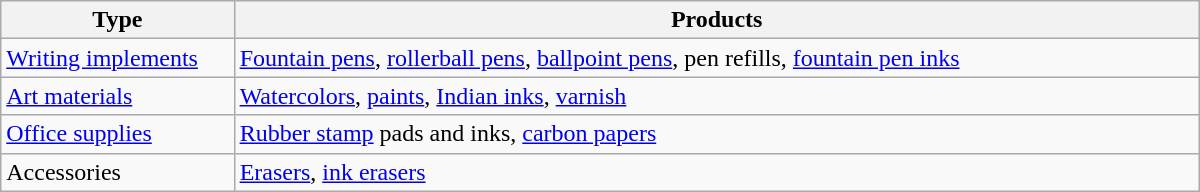<table class="wikitable" width="800px">
<tr>
<th width=150px>Type</th>
<th width=650px>Products</th>
</tr>
<tr>
<td><a href='#'>Writing implements</a></td>
<td><a href='#'>Fountain pens</a>, <a href='#'>rollerball pens</a>, <a href='#'>ballpoint pens</a>, pen refills, <a href='#'>fountain pen inks</a> </td>
</tr>
<tr>
<td><a href='#'>Art materials</a></td>
<td><a href='#'>Watercolors</a>, <a href='#'>paints</a>, <a href='#'>Indian inks</a>, <a href='#'>varnish</a></td>
</tr>
<tr>
<td><a href='#'>Office supplies</a></td>
<td><a href='#'>Rubber stamp</a> pads and inks, <a href='#'>carbon papers</a> </td>
</tr>
<tr>
<td>Accessories</td>
<td><a href='#'>Erasers</a>, <a href='#'>ink erasers</a> </td>
</tr>
</table>
